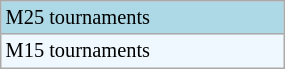<table class="wikitable" style="font-size:85%; width:15%;">
<tr style="background:lightblue;">
<td>M25 tournaments</td>
</tr>
<tr style="background:#f0f8ff;">
<td>M15 tournaments</td>
</tr>
</table>
